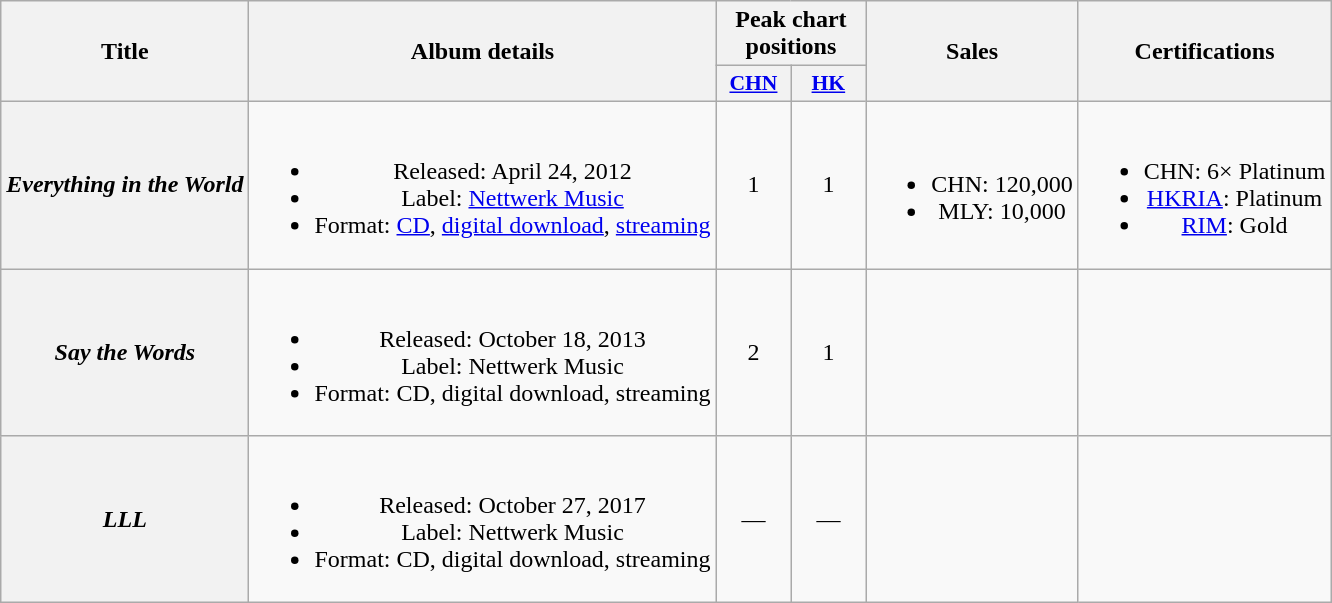<table class="wikitable plainrowheaders" style="text-align:center;">
<tr>
<th rowspan="2">Title</th>
<th rowspan="2">Album details</th>
<th colspan="2">Peak chart positions</th>
<th rowspan="2">Sales</th>
<th rowspan="2">Certifications</th>
</tr>
<tr>
<th scope="col" style="width:3em;font-size:90%;"><a href='#'>CHN</a><br></th>
<th scope="col" style="width:3em;font-size:90%;"><a href='#'>HK</a><br></th>
</tr>
<tr>
<th scope="row"><em>Everything in the World</em></th>
<td><br><ul><li>Released: April 24, 2012</li><li>Label: <a href='#'>Nettwerk Music</a></li><li>Format: <a href='#'>CD</a>, <a href='#'>digital download</a>, <a href='#'>streaming</a></li></ul></td>
<td>1</td>
<td>1</td>
<td><br><ul><li>CHN: 120,000</li><li>MLY: 10,000</li></ul></td>
<td><br><ul><li>CHN: 6× Platinum</li><li><a href='#'>HKRIA</a>: Platinum</li><li><a href='#'>RIM</a>: Gold</li></ul></td>
</tr>
<tr>
<th scope="row"><em>Say the Words</em></th>
<td><br><ul><li>Released: October 18, 2013</li><li>Label: Nettwerk Music</li><li>Format: CD, digital download, streaming</li></ul></td>
<td>2</td>
<td>1</td>
<td></td>
<td></td>
</tr>
<tr>
<th scope="row"><em>LLL</em></th>
<td><br><ul><li>Released: October 27, 2017</li><li>Label: Nettwerk Music</li><li>Format: CD, digital download, streaming</li></ul></td>
<td>—</td>
<td>—</td>
<td></td>
<td></td>
</tr>
</table>
